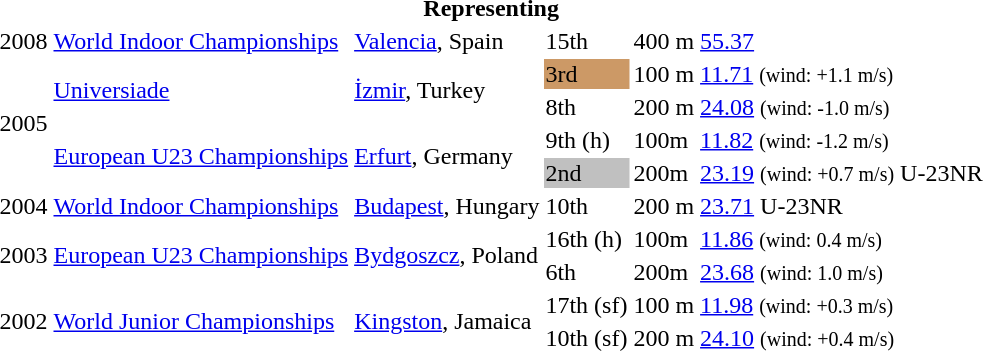<table>
<tr>
<th colspan="6">Representing </th>
</tr>
<tr>
<td>2008</td>
<td><a href='#'>World Indoor Championships</a></td>
<td><a href='#'>Valencia</a>, Spain</td>
<td>15th</td>
<td>400 m</td>
<td><a href='#'>55.37</a></td>
</tr>
<tr>
<td rowspan=4>2005</td>
<td rowspan=2><a href='#'>Universiade</a></td>
<td rowspan=2><a href='#'>İzmir</a>, Turkey</td>
<td bgcolor="cc9966">3rd</td>
<td>100 m</td>
<td><a href='#'>11.71</a> <small>(wind: +1.1 m/s)</small></td>
</tr>
<tr>
<td>8th</td>
<td>200 m</td>
<td><a href='#'>24.08</a> <small>(wind: -1.0 m/s)</small></td>
</tr>
<tr>
<td rowspan=2><a href='#'>European U23 Championships</a></td>
<td rowspan=2><a href='#'>Erfurt</a>, Germany</td>
<td>9th (h)</td>
<td>100m</td>
<td><a href='#'>11.82</a> <small>(wind: -1.2 m/s)</small></td>
</tr>
<tr>
<td bgcolor=silver>2nd</td>
<td>200m</td>
<td><a href='#'>23.19</a> <small>(wind: +0.7 m/s)</small> U-23NR</td>
</tr>
<tr>
<td>2004</td>
<td><a href='#'>World Indoor Championships</a></td>
<td><a href='#'>Budapest</a>, Hungary</td>
<td>10th</td>
<td>200 m</td>
<td><a href='#'>23.71</a> U-23NR</td>
</tr>
<tr>
<td rowspan=2>2003</td>
<td rowspan=2><a href='#'>European U23 Championships</a></td>
<td rowspan=2><a href='#'>Bydgoszcz</a>, Poland</td>
<td>16th (h)</td>
<td>100m</td>
<td><a href='#'>11.86</a> <small>(wind: 0.4 m/s)</small></td>
</tr>
<tr>
<td>6th</td>
<td>200m</td>
<td><a href='#'>23.68</a> <small>(wind: 1.0 m/s)</small></td>
</tr>
<tr>
<td rowspan=2>2002</td>
<td rowspan=2><a href='#'>World Junior Championships</a></td>
<td rowspan=2><a href='#'>Kingston</a>, Jamaica</td>
<td>17th (sf)</td>
<td>100 m</td>
<td><a href='#'>11.98</a> <small>(wind: +0.3 m/s)</small></td>
</tr>
<tr>
<td>10th (sf)</td>
<td>200 m</td>
<td><a href='#'>24.10</a> <small>(wind: +0.4 m/s)</small></td>
</tr>
</table>
